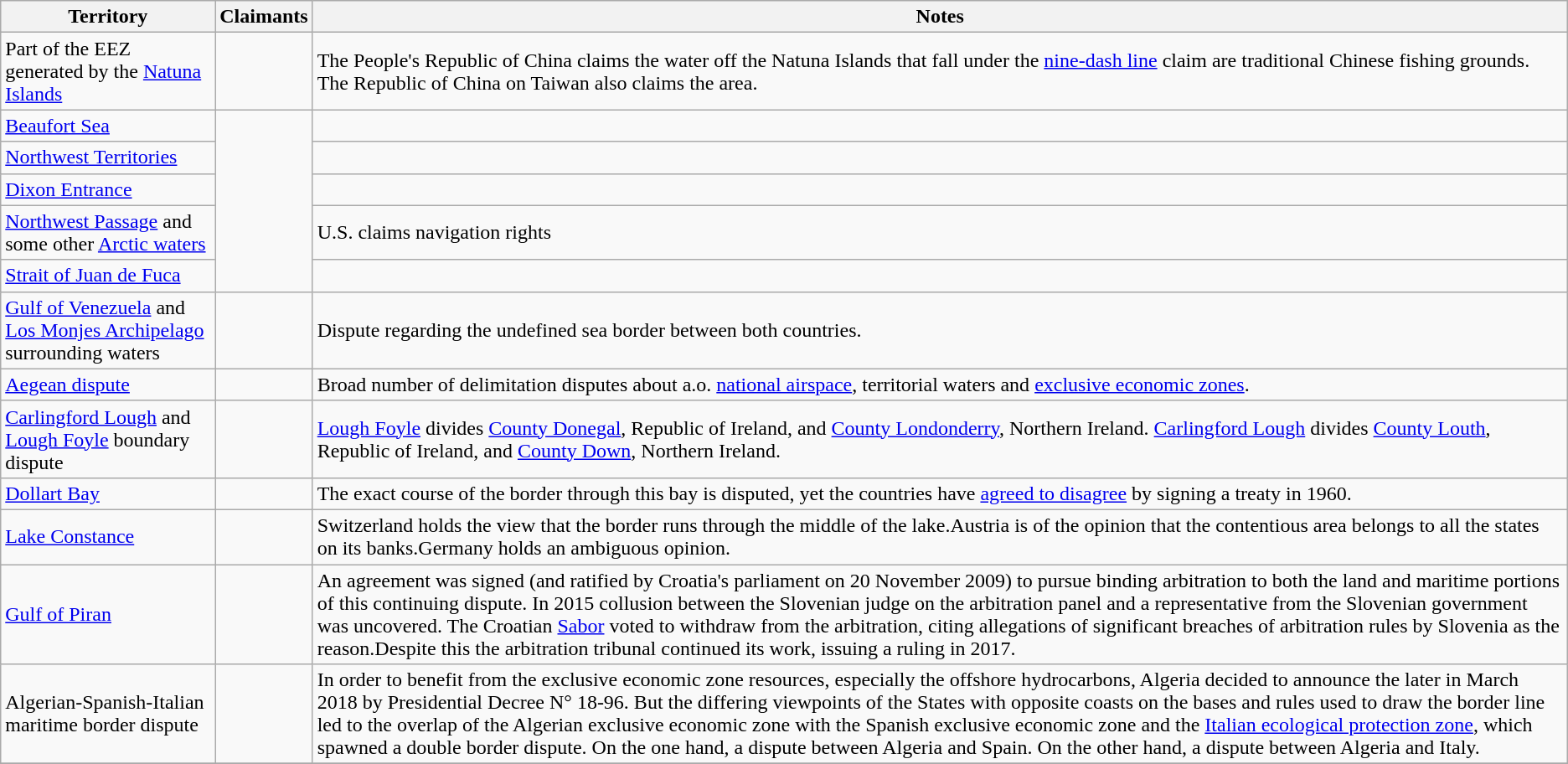<table class="wikitable sortable">
<tr>
<th>Territory</th>
<th>Claimants</th>
<th>Notes</th>
</tr>
<tr>
<td>Part of the EEZ generated by the <a href='#'>Natuna Islands</a></td>
<td><br><br></td>
<td>The People's Republic of China claims the water off the Natuna Islands that fall under the <a href='#'>nine-dash line</a> claim are traditional Chinese fishing grounds. The Republic of China on Taiwan also claims the area.</td>
</tr>
<tr>
<td><a href='#'>Beaufort Sea</a></td>
<td rowspan="5"><br></td>
<td></td>
</tr>
<tr>
<td><a href='#'>Northwest Territories</a></td>
<td></td>
</tr>
<tr>
<td><a href='#'>Dixon Entrance</a></td>
<td></td>
</tr>
<tr>
<td><a href='#'>Northwest Passage</a> and some other <a href='#'>Arctic waters</a></td>
<td>U.S. claims navigation rights</td>
</tr>
<tr>
<td><a href='#'>Strait of Juan de Fuca</a></td>
<td></td>
</tr>
<tr>
<td><a href='#'>Gulf of Venezuela</a> and <a href='#'>Los Monjes Archipelago</a> surrounding waters</td>
<td><br></td>
<td>Dispute regarding the undefined sea border between both countries.</td>
</tr>
<tr>
<td><a href='#'>Aegean dispute</a></td>
<td><br></td>
<td>Broad number of delimitation disputes about a.o. <a href='#'>national airspace</a>, territorial waters and <a href='#'>exclusive economic zones</a>.</td>
</tr>
<tr>
<td><a href='#'>Carlingford Lough</a> and <a href='#'>Lough Foyle</a> boundary dispute</td>
<td><br></td>
<td><a href='#'>Lough Foyle</a> divides <a href='#'>County Donegal</a>, Republic of Ireland, and <a href='#'>County Londonderry</a>, Northern Ireland. <a href='#'>Carlingford Lough</a> divides <a href='#'>County Louth</a>, Republic of Ireland, and <a href='#'>County Down</a>, Northern Ireland.</td>
</tr>
<tr>
<td><a href='#'>Dollart Bay</a></td>
<td><br></td>
<td>The exact course of the border through this bay is disputed, yet the countries have <a href='#'>agreed to disagree</a> by signing a treaty in 1960.</td>
</tr>
<tr>
<td><a href='#'>Lake Constance</a></td>
<td><br><br></td>
<td>Switzerland holds the view that the border runs through the middle of the lake.Austria is of the opinion that the contentious area belongs to all the states on its banks.Germany holds an ambiguous opinion.</td>
</tr>
<tr>
<td><a href='#'>Gulf of Piran</a></td>
<td><br></td>
<td>An agreement was signed (and ratified by Croatia's parliament on 20 November 2009) to pursue binding arbitration to both the land and maritime portions of this continuing dispute. In 2015 collusion between the Slovenian judge on the arbitration panel and a representative from the Slovenian government was uncovered. The Croatian <a href='#'>Sabor</a> voted to withdraw from the arbitration, citing allegations of significant breaches of arbitration rules by Slovenia as the reason.Despite this the arbitration tribunal continued its work, issuing a ruling in 2017.</td>
</tr>
<tr>
<td>Algerian-Spanish-Italian maritime border dispute</td>
<td><br><br></td>
<td>In order to benefit from the exclusive economic zone resources, especially the offshore hydrocarbons, Algeria decided to announce the later in March 2018 by Presidential Decree N° 18-96. But the differing viewpoints of the States with opposite coasts on the bases and rules used to draw the border line led to the overlap of the Algerian exclusive economic zone with the Spanish exclusive economic zone and the <a href='#'>Italian ecological protection zone</a>, which spawned a double border dispute. On the one hand, a dispute between Algeria and Spain. On the other hand, a dispute between Algeria and Italy.</td>
</tr>
<tr>
</tr>
</table>
